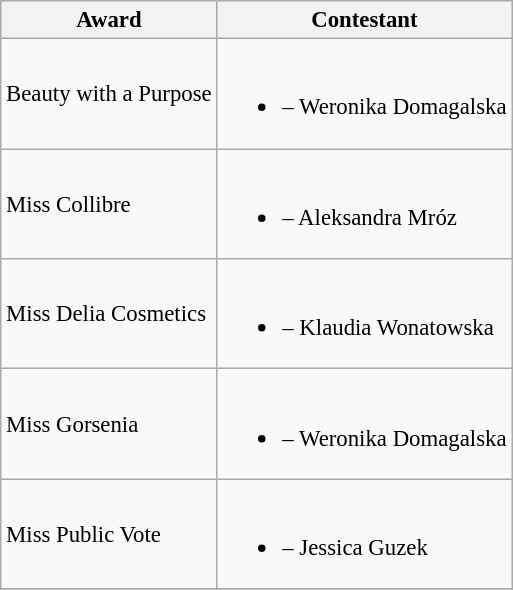<table class="wikitable unsortable" style="font-size:95%;">
<tr>
<th>Award</th>
<th>Contestant</th>
</tr>
<tr>
<td>Beauty with a Purpose</td>
<td><br><ul><li> – Weronika Domagalska</li></ul></td>
</tr>
<tr>
<td>Miss Collibre</td>
<td><br><ul><li> – Aleksandra Mróz</li></ul></td>
</tr>
<tr>
<td>Miss Delia Cosmetics</td>
<td><br><ul><li> – Klaudia Wonatowska</li></ul></td>
</tr>
<tr>
<td>Miss Gorsenia</td>
<td><br><ul><li> – Weronika Domagalska</li></ul></td>
</tr>
<tr>
<td>Miss Public Vote</td>
<td><br><ul><li> – Jessica Guzek</li></ul></td>
</tr>
<tr>
</tr>
</table>
